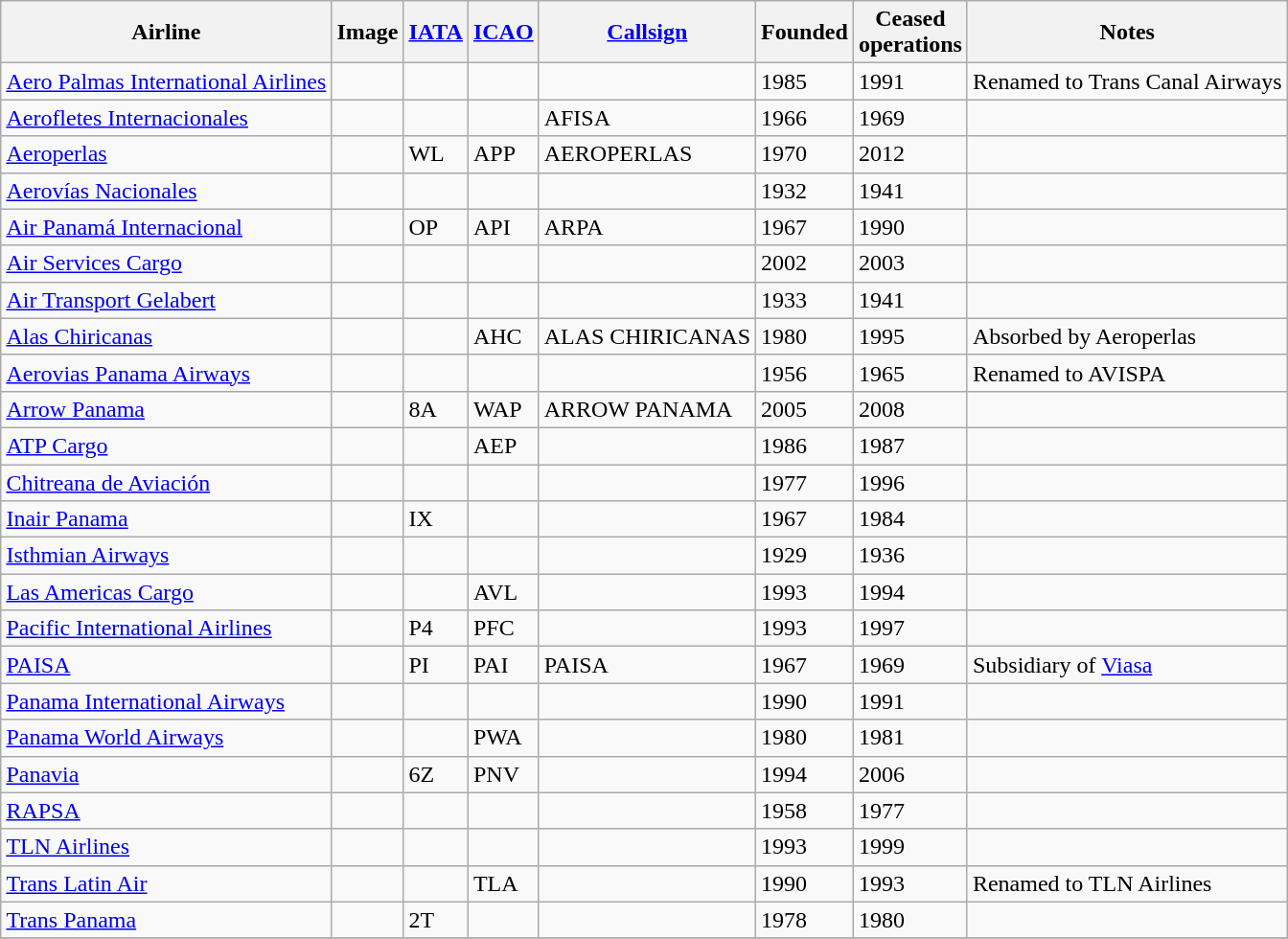<table class="wikitable sortable" style="border-collapse:collapse; margin:auto;" border="1" cellpadding="3">
<tr valign="middle">
<th>Airline</th>
<th>Image</th>
<th><a href='#'>IATA</a></th>
<th><a href='#'>ICAO</a></th>
<th><a href='#'>Callsign</a></th>
<th>Founded</th>
<th>Ceased<br>operations</th>
<th>Notes</th>
</tr>
<tr>
<td><a href='#'>Aero Palmas International Airlines</a></td>
<td></td>
<td></td>
<td></td>
<td></td>
<td>1985</td>
<td>1991</td>
<td>Renamed to Trans Canal Airways</td>
</tr>
<tr>
<td><a href='#'>Aerofletes Internacionales</a></td>
<td></td>
<td></td>
<td></td>
<td>AFISA</td>
<td>1966</td>
<td>1969</td>
<td></td>
</tr>
<tr>
<td><a href='#'>Aeroperlas</a></td>
<td></td>
<td>WL</td>
<td>APP</td>
<td>AEROPERLAS</td>
<td>1970</td>
<td>2012</td>
<td></td>
</tr>
<tr>
<td><a href='#'>Aerovías Nacionales</a></td>
<td></td>
<td></td>
<td></td>
<td></td>
<td>1932</td>
<td>1941</td>
<td></td>
</tr>
<tr>
<td><a href='#'>Air Panamá Internacional</a></td>
<td></td>
<td>OP</td>
<td>API</td>
<td>ARPA</td>
<td>1967</td>
<td>1990</td>
<td></td>
</tr>
<tr>
<td><a href='#'>Air Services Cargo</a></td>
<td></td>
<td></td>
<td></td>
<td></td>
<td>2002</td>
<td>2003</td>
<td></td>
</tr>
<tr>
<td><a href='#'>Air Transport Gelabert</a></td>
<td></td>
<td></td>
<td></td>
<td></td>
<td>1933</td>
<td>1941</td>
<td></td>
</tr>
<tr>
<td><a href='#'>Alas Chiricanas</a></td>
<td></td>
<td></td>
<td>AHC</td>
<td>ALAS CHIRICANAS</td>
<td>1980</td>
<td>1995</td>
<td>Absorbed by Aeroperlas</td>
</tr>
<tr>
<td><a href='#'>Aerovias Panama Airways</a></td>
<td></td>
<td></td>
<td></td>
<td></td>
<td>1956</td>
<td>1965</td>
<td>Renamed to AVISPA</td>
</tr>
<tr>
<td><a href='#'>Arrow Panama</a></td>
<td></td>
<td>8A</td>
<td>WAP</td>
<td>ARROW PANAMA</td>
<td>2005</td>
<td>2008</td>
<td></td>
</tr>
<tr>
<td><a href='#'>ATP Cargo</a></td>
<td></td>
<td></td>
<td>AEP</td>
<td></td>
<td>1986</td>
<td>1987</td>
<td></td>
</tr>
<tr>
<td><a href='#'>Chitreana de Aviación</a></td>
<td></td>
<td></td>
<td></td>
<td></td>
<td>1977</td>
<td>1996</td>
<td></td>
</tr>
<tr>
<td><a href='#'>Inair Panama</a></td>
<td></td>
<td>IX</td>
<td></td>
<td></td>
<td>1967</td>
<td>1984</td>
<td></td>
</tr>
<tr>
<td><a href='#'>Isthmian Airways</a></td>
<td></td>
<td></td>
<td></td>
<td></td>
<td>1929</td>
<td>1936</td>
<td></td>
</tr>
<tr>
<td><a href='#'>Las Americas Cargo</a></td>
<td></td>
<td></td>
<td>AVL</td>
<td></td>
<td>1993</td>
<td>1994</td>
<td></td>
</tr>
<tr>
<td><a href='#'>Pacific International Airlines</a></td>
<td></td>
<td>P4</td>
<td>PFC</td>
<td></td>
<td>1993</td>
<td>1997</td>
<td></td>
</tr>
<tr>
<td><a href='#'>PAISA</a></td>
<td></td>
<td>PI</td>
<td>PAI</td>
<td>PAISA</td>
<td>1967</td>
<td>1969</td>
<td>Subsidiary of <a href='#'>Viasa</a></td>
</tr>
<tr>
<td><a href='#'>Panama International Airways</a></td>
<td></td>
<td></td>
<td></td>
<td></td>
<td>1990</td>
<td>1991</td>
<td></td>
</tr>
<tr>
<td><a href='#'>Panama World Airways</a></td>
<td></td>
<td></td>
<td>PWA</td>
<td></td>
<td>1980</td>
<td>1981</td>
<td></td>
</tr>
<tr>
<td><a href='#'>Panavia</a></td>
<td></td>
<td>6Z</td>
<td>PNV</td>
<td></td>
<td>1994</td>
<td>2006</td>
<td></td>
</tr>
<tr>
<td><a href='#'>RAPSA</a></td>
<td></td>
<td></td>
<td></td>
<td></td>
<td>1958</td>
<td>1977</td>
<td></td>
</tr>
<tr>
<td><a href='#'>TLN Airlines</a></td>
<td></td>
<td></td>
<td></td>
<td></td>
<td>1993</td>
<td>1999</td>
<td></td>
</tr>
<tr>
<td><a href='#'>Trans Latin Air</a></td>
<td></td>
<td></td>
<td>TLA</td>
<td></td>
<td>1990</td>
<td>1993</td>
<td>Renamed to TLN Airlines</td>
</tr>
<tr>
<td><a href='#'>Trans Panama</a></td>
<td></td>
<td>2T</td>
<td></td>
<td></td>
<td>1978</td>
<td>1980</td>
<td></td>
</tr>
<tr>
</tr>
</table>
